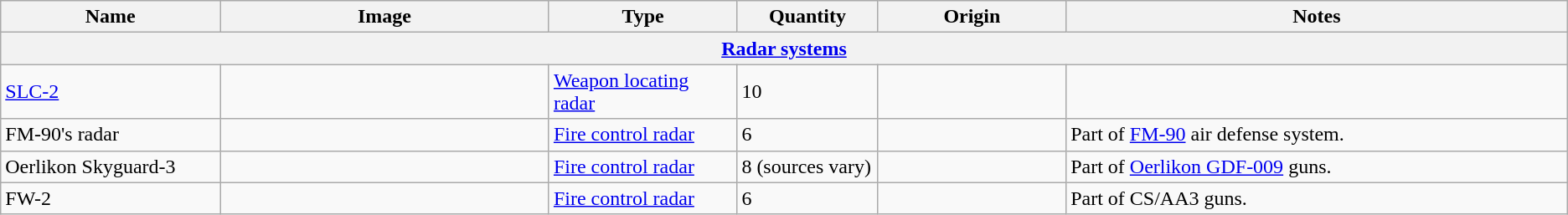<table class="wikitable">
<tr>
<th style="width: 14%;">Name</th>
<th style="width: 21%;">Image</th>
<th style="width: 12%;">Type</th>
<th style="width: 9%;">Quantity</th>
<th style="width: 12%;">Origin</th>
<th style="width: 32%;">Notes</th>
</tr>
<tr>
<th colspan="7"><a href='#'>Radar systems</a></th>
</tr>
<tr>
<td><a href='#'>SLC-2</a></td>
<td></td>
<td><a href='#'>Weapon locating radar</a></td>
<td>10</td>
<td></td>
<td></td>
</tr>
<tr>
<td>FM-90's radar</td>
<td></td>
<td><a href='#'>Fire control radar</a></td>
<td>6</td>
<td></td>
<td>Part of <a href='#'>FM-90</a> air defense system.</td>
</tr>
<tr>
<td>Oerlikon Skyguard-3</td>
<td></td>
<td><a href='#'>Fire control radar</a></td>
<td>8 (sources vary)</td>
<td></td>
<td>Part of <a href='#'>Oerlikon GDF-009</a> guns.</td>
</tr>
<tr>
<td>FW-2</td>
<td></td>
<td><a href='#'>Fire control radar</a></td>
<td>6</td>
<td></td>
<td>Part of CS/AA3 guns.</td>
</tr>
</table>
